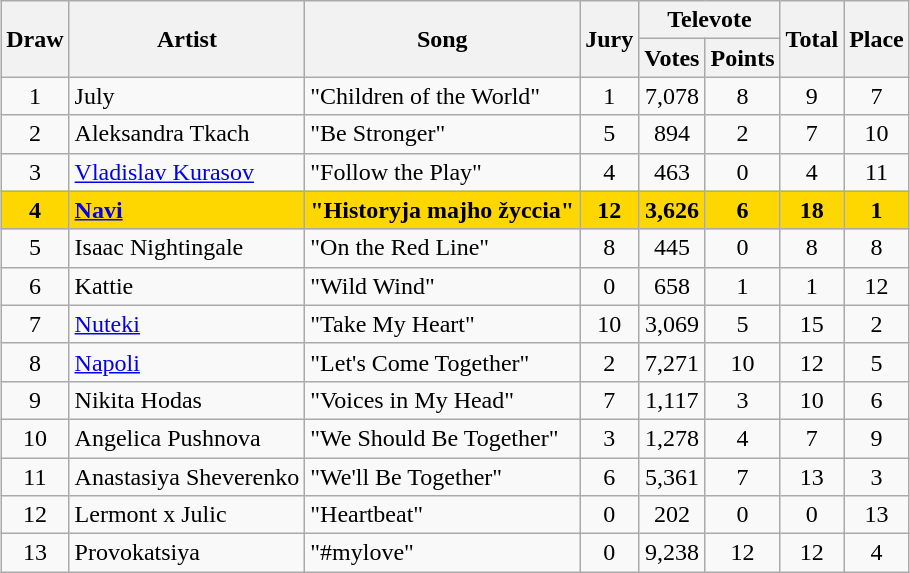<table class="sortable wikitable" style="margin: 1em auto 1em auto; text-align:center">
<tr>
<th rowspan="2">Draw</th>
<th rowspan="2">Artist</th>
<th rowspan="2">Song</th>
<th rowspan="2">Jury</th>
<th colspan="2">Televote</th>
<th rowspan="2">Total</th>
<th rowspan="2">Place</th>
</tr>
<tr>
<th>Votes</th>
<th>Points</th>
</tr>
<tr>
<td>1</td>
<td align="left">July</td>
<td align="left">"Children of the World"</td>
<td>1</td>
<td>7,078</td>
<td>8</td>
<td>9</td>
<td>7</td>
</tr>
<tr>
<td>2</td>
<td align="left">Aleksandra Tkach</td>
<td align="left">"Be Stronger"</td>
<td>5</td>
<td>894</td>
<td>2</td>
<td>7</td>
<td>10</td>
</tr>
<tr>
<td>3</td>
<td align="left"><a href='#'>Vladislav Kurasov</a></td>
<td align="left">"Follow the Play"</td>
<td>4</td>
<td>463</td>
<td>0</td>
<td>4</td>
<td>11</td>
</tr>
<tr style="font-weight:bold; background:gold">
<td>4</td>
<td align="left"><a href='#'>Navi</a></td>
<td align="left">"Historyja majho žyccia"</td>
<td>12</td>
<td>3,626</td>
<td>6</td>
<td>18</td>
<td>1</td>
</tr>
<tr>
<td>5</td>
<td align="left">Isaac Nightingale</td>
<td align="left">"On the Red Line"</td>
<td>8</td>
<td>445</td>
<td>0</td>
<td>8</td>
<td>8</td>
</tr>
<tr>
<td>6</td>
<td align="left">Kattie</td>
<td align="left">"Wild Wind"</td>
<td>0</td>
<td>658</td>
<td>1</td>
<td>1</td>
<td>12</td>
</tr>
<tr>
<td>7</td>
<td align="left"><a href='#'>Nuteki</a></td>
<td align="left">"Take My Heart"</td>
<td>10</td>
<td>3,069</td>
<td>5</td>
<td>15</td>
<td>2</td>
</tr>
<tr>
<td>8</td>
<td align="left"><a href='#'>Napoli</a></td>
<td align="left">"Let's Come Together"</td>
<td>2</td>
<td>7,271</td>
<td>10</td>
<td>12</td>
<td>5</td>
</tr>
<tr>
<td>9</td>
<td align="left">Nikita Hodas</td>
<td align="left">"Voices in My Head"</td>
<td>7</td>
<td>1,117</td>
<td>3</td>
<td>10</td>
<td>6</td>
</tr>
<tr>
<td>10</td>
<td align="left">Angelica Pushnova</td>
<td align="left">"We Should Be Together"</td>
<td>3</td>
<td>1,278</td>
<td>4</td>
<td>7</td>
<td>9</td>
</tr>
<tr>
<td>11</td>
<td align="left">Anastasiya Sheverenko</td>
<td align="left">"We'll Be Together"</td>
<td>6</td>
<td>5,361</td>
<td>7</td>
<td>13</td>
<td>3</td>
</tr>
<tr>
<td>12</td>
<td align="left">Lermont x Julic</td>
<td align="left">"Heartbeat"</td>
<td>0</td>
<td>202</td>
<td>0</td>
<td>0</td>
<td>13</td>
</tr>
<tr>
<td>13</td>
<td align="left">Provokatsiya</td>
<td align="left">"#mylove"</td>
<td>0</td>
<td>9,238</td>
<td>12</td>
<td>12</td>
<td>4</td>
</tr>
</table>
